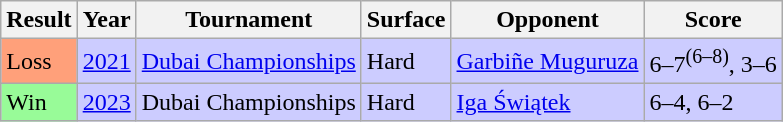<table class="sortable wikitable">
<tr>
<th>Result</th>
<th>Year</th>
<th>Tournament</th>
<th>Surface</th>
<th>Opponent</th>
<th>Score</th>
</tr>
<tr bgcolor=CCCCFF>
<td bgcolor=FFA07A>Loss</td>
<td><a href='#'>2021</a></td>
<td><a href='#'>Dubai Championships</a></td>
<td>Hard</td>
<td> <a href='#'>Garbiñe Muguruza</a></td>
<td>6–7<sup>(6–8)</sup>, 3–6</td>
</tr>
<tr bgcolor=CCCCFF>
<td bgcolor=98FB98>Win</td>
<td><a href='#'>2023</a></td>
<td>Dubai Championships</td>
<td>Hard</td>
<td> <a href='#'>Iga Świątek</a></td>
<td>6–4, 6–2</td>
</tr>
</table>
